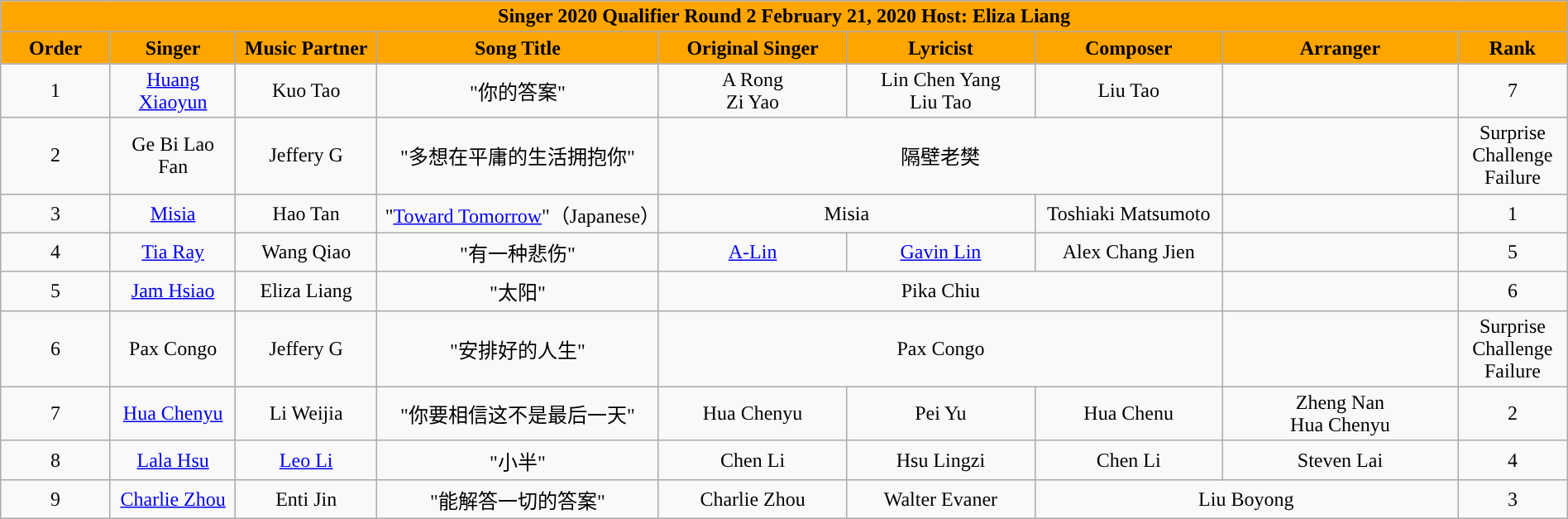<table class="wikitable sortable mw-collapsible" width="100%" style="text-align:center">
<tr align=center style="background:orange">
<td colspan="9"><div><strong>Singer 2020 Qualifier Round 2 February 21, 2020 Host: Eliza Liang</strong></div></td>
</tr>
<tr style="background:orange">
<td style="width:7%"><strong>Order</strong></td>
<td style="width:8%"><strong>Singer</strong></td>
<td style="width:9%"><strong>Music Partner</strong></td>
<td style="width:18%"><strong>Song Title</strong></td>
<td style="width:12%"><strong>Original Singer</strong></td>
<td style="width:12% "><strong>Lyricist</strong></td>
<td style="width:12%"><strong>Composer</strong></td>
<td style="width:15%"><strong>Arranger</strong></td>
<td style="width:7%"><strong>Rank</strong></td>
</tr>
<tr>
<td>1</td>
<td><a href='#'>Huang Xiaoyun</a></td>
<td>Kuo Tao</td>
<td>"你的答案"</td>
<td>A Rong<br>Zi Yao</td>
<td>Lin Chen Yang<br>Liu Tao</td>
<td>Liu Tao</td>
<td></td>
<td>7</td>
</tr>
<tr>
<td>2</td>
<td>Ge Bi Lao Fan</td>
<td>Jeffery G</td>
<td>"多想在平庸的生活拥抱你"</td>
<td colspan=3>隔壁老樊</td>
<td></td>
<td>Surprise Challenge Failure</td>
</tr>
<tr>
<td>3</td>
<td><a href='#'>Misia</a></td>
<td>Hao Tan</td>
<td>"<a href='#'>Toward Tomorrow</a>"（Japanese）</td>
<td colspan=2>Misia</td>
<td>Toshiaki Matsumoto</td>
<td></td>
<td>1</td>
</tr>
<tr>
<td>4</td>
<td><a href='#'>Tia Ray</a></td>
<td>Wang Qiao</td>
<td>"有一种悲伤"</td>
<td><a href='#'>A-Lin</a></td>
<td><a href='#'>Gavin Lin</a></td>
<td>Alex Chang Jien</td>
<td></td>
<td>5</td>
</tr>
<tr>
<td>5</td>
<td><a href='#'>Jam Hsiao</a></td>
<td>Eliza Liang</td>
<td>"太阳"</td>
<td colspan=3>Pika Chiu</td>
<td></td>
<td>6</td>
</tr>
<tr>
<td>6</td>
<td>Pax Congo</td>
<td>Jeffery G</td>
<td>"安排好的人生"</td>
<td colspan=3>Pax Congo</td>
<td></td>
<td>Surprise Challenge Failure</td>
</tr>
<tr>
<td>7</td>
<td><a href='#'>Hua Chenyu</a></td>
<td>Li Weijia</td>
<td>"你要相信这不是最后一天"</td>
<td>Hua Chenyu</td>
<td>Pei Yu</td>
<td>Hua Chenu</td>
<td>Zheng Nan<br>Hua Chenyu</td>
<td>2</td>
</tr>
<tr>
<td>8</td>
<td><a href='#'>Lala Hsu</a></td>
<td><a href='#'>Leo Li</a></td>
<td>"小半"</td>
<td>Chen Li</td>
<td>Hsu Lingzi</td>
<td>Chen Li</td>
<td>Steven Lai</td>
<td>4</td>
</tr>
<tr>
<td>9</td>
<td><a href='#'>Charlie Zhou</a></td>
<td>Enti Jin</td>
<td>"能解答一切的答案"</td>
<td>Charlie Zhou</td>
<td>Walter Evaner</td>
<td colspan=2>Liu Boyong</td>
<td>3</td>
</tr>
</table>
